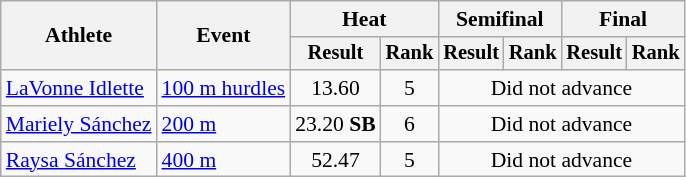<table class="wikitable" style="font-size:90%">
<tr>
<th rowspan="2">Athlete</th>
<th rowspan="2">Event</th>
<th colspan="2">Heat</th>
<th colspan="2">Semifinal</th>
<th colspan="2">Final</th>
</tr>
<tr style="font-size:95%">
<th>Result</th>
<th>Rank</th>
<th>Result</th>
<th>Rank</th>
<th>Result</th>
<th>Rank</th>
</tr>
<tr align=center>
<td align=left><a href='#'>LaVonne Idlette</a></td>
<td align=left><a href='#'>100 m hurdles</a></td>
<td>13.60</td>
<td>5</td>
<td colspan=4>Did not advance</td>
</tr>
<tr align=center>
<td align=left><a href='#'>Mariely Sánchez</a></td>
<td align=left><a href='#'>200 m</a></td>
<td>23.20 <strong>SB</strong></td>
<td>6</td>
<td colspan=4>Did not advance</td>
</tr>
<tr align=center>
<td align=left><a href='#'>Raysa Sánchez</a></td>
<td align=left><a href='#'>400 m</a></td>
<td>52.47</td>
<td>5</td>
<td colspan=4>Did not advance</td>
</tr>
</table>
